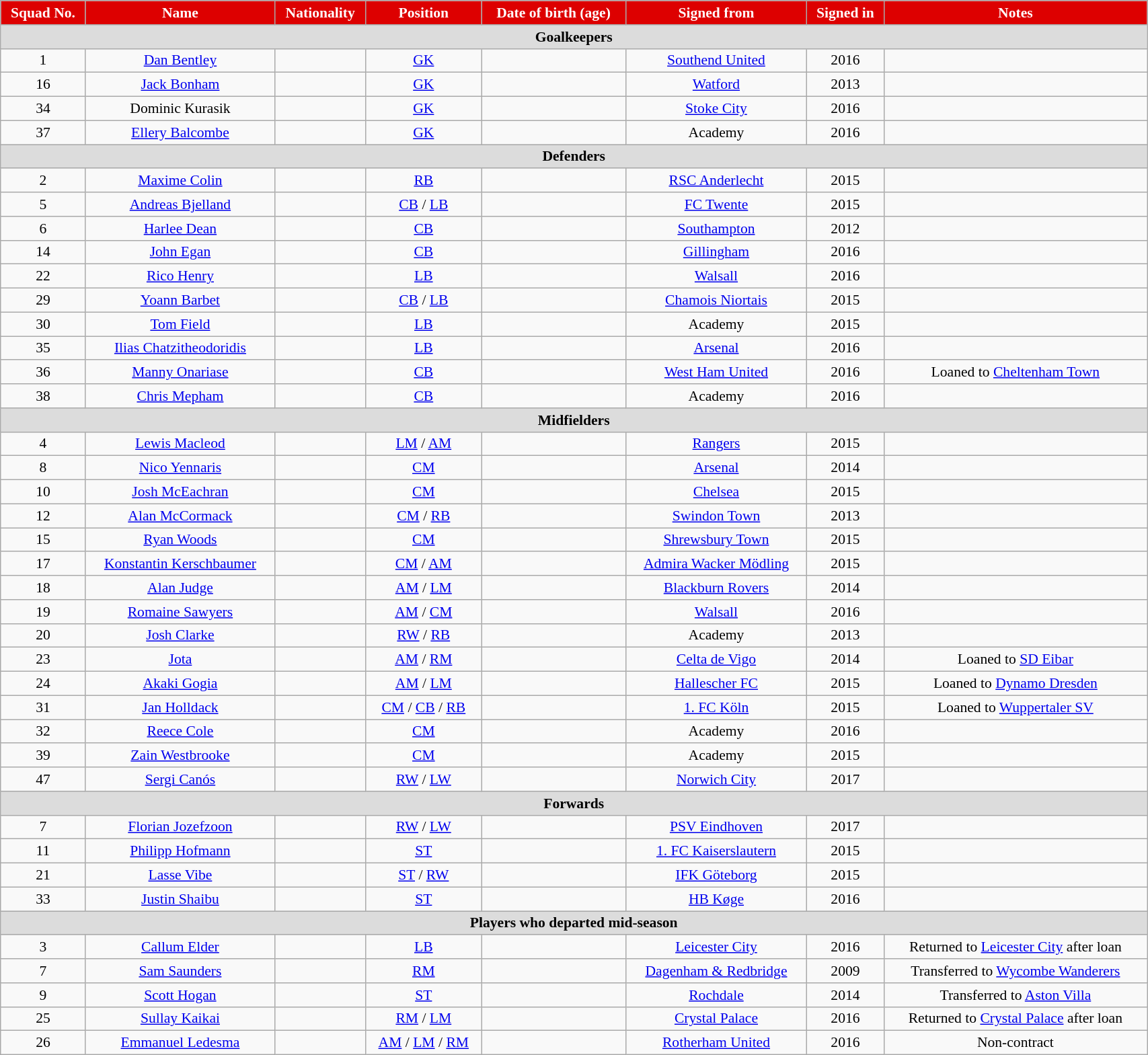<table class="wikitable"  style="text-align:center; font-size:90%; width:90%;">
<tr>
<th style="background:#d00; color:white;">Squad No.</th>
<th style="background:#d00; color:white;">Name</th>
<th style="background:#d00; color:white;">Nationality</th>
<th style="background:#d00; color:white;">Position</th>
<th style="background:#d00; color:white;">Date of birth (age)</th>
<th style="background:#d00; color:white;">Signed from</th>
<th style="background:#d00; color:white;">Signed in</th>
<th style="background:#d00; color:white;">Notes</th>
</tr>
<tr>
<th colspan="8" scope="row" style="background:#dcdcdc;">Goalkeepers</th>
</tr>
<tr>
<td>1</td>
<td><a href='#'>Dan Bentley</a></td>
<td></td>
<td><a href='#'>GK</a></td>
<td></td>
<td><a href='#'>Southend United</a></td>
<td>2016</td>
<td></td>
</tr>
<tr>
<td>16</td>
<td><a href='#'>Jack Bonham</a></td>
<td></td>
<td><a href='#'>GK</a></td>
<td></td>
<td><a href='#'>Watford</a></td>
<td>2013</td>
<td></td>
</tr>
<tr>
<td>34</td>
<td>Dominic Kurasik</td>
<td></td>
<td><a href='#'>GK</a></td>
<td></td>
<td><a href='#'>Stoke City</a></td>
<td>2016</td>
<td></td>
</tr>
<tr>
<td>37</td>
<td><a href='#'>Ellery Balcombe</a></td>
<td></td>
<td><a href='#'>GK</a></td>
<td></td>
<td>Academy</td>
<td>2016</td>
<td></td>
</tr>
<tr>
<th colspan="8" scope="row" style="background:#dcdcdc;">Defenders</th>
</tr>
<tr>
<td>2</td>
<td><a href='#'>Maxime Colin</a></td>
<td></td>
<td><a href='#'>RB</a></td>
<td></td>
<td><a href='#'>RSC Anderlecht</a></td>
<td>2015</td>
<td></td>
</tr>
<tr>
<td>5</td>
<td><a href='#'>Andreas Bjelland</a></td>
<td></td>
<td><a href='#'>CB</a> / <a href='#'>LB</a></td>
<td></td>
<td><a href='#'>FC Twente</a></td>
<td>2015</td>
<td></td>
</tr>
<tr>
<td>6</td>
<td><a href='#'>Harlee Dean</a></td>
<td></td>
<td><a href='#'>CB</a></td>
<td></td>
<td><a href='#'>Southampton</a></td>
<td>2012</td>
<td></td>
</tr>
<tr>
<td>14</td>
<td><a href='#'>John Egan</a></td>
<td></td>
<td><a href='#'>CB</a></td>
<td></td>
<td><a href='#'>Gillingham</a></td>
<td>2016</td>
<td></td>
</tr>
<tr>
<td>22</td>
<td><a href='#'>Rico Henry</a></td>
<td></td>
<td><a href='#'>LB</a></td>
<td></td>
<td><a href='#'>Walsall</a></td>
<td>2016</td>
<td></td>
</tr>
<tr>
<td>29</td>
<td><a href='#'>Yoann Barbet</a></td>
<td></td>
<td><a href='#'>CB</a> / <a href='#'>LB</a></td>
<td></td>
<td><a href='#'>Chamois Niortais</a></td>
<td>2015</td>
<td></td>
</tr>
<tr>
<td>30</td>
<td><a href='#'>Tom Field</a></td>
<td></td>
<td><a href='#'>LB</a></td>
<td></td>
<td>Academy</td>
<td>2015</td>
<td></td>
</tr>
<tr>
<td>35</td>
<td><a href='#'>Ilias Chatzitheodoridis</a></td>
<td></td>
<td><a href='#'>LB</a></td>
<td></td>
<td><a href='#'>Arsenal</a></td>
<td>2016</td>
<td></td>
</tr>
<tr>
<td>36</td>
<td><a href='#'>Manny Onariase</a></td>
<td></td>
<td><a href='#'>CB</a></td>
<td></td>
<td><a href='#'>West Ham United</a></td>
<td>2016</td>
<td>Loaned to <a href='#'>Cheltenham Town</a></td>
</tr>
<tr>
<td>38</td>
<td><a href='#'>Chris Mepham</a></td>
<td></td>
<td><a href='#'>CB</a></td>
<td></td>
<td>Academy</td>
<td>2016</td>
<td></td>
</tr>
<tr>
<th colspan="8" scope="row" style="background:#dcdcdc;">Midfielders</th>
</tr>
<tr>
<td>4</td>
<td><a href='#'>Lewis Macleod</a></td>
<td></td>
<td><a href='#'>LM</a> / <a href='#'>AM</a></td>
<td></td>
<td><a href='#'>Rangers</a></td>
<td>2015</td>
<td></td>
</tr>
<tr>
<td>8</td>
<td><a href='#'>Nico Yennaris</a></td>
<td></td>
<td><a href='#'>CM</a></td>
<td></td>
<td><a href='#'>Arsenal</a></td>
<td>2014</td>
<td></td>
</tr>
<tr>
<td>10</td>
<td><a href='#'>Josh McEachran</a></td>
<td></td>
<td><a href='#'>CM</a></td>
<td></td>
<td><a href='#'>Chelsea</a></td>
<td>2015</td>
<td></td>
</tr>
<tr>
<td>12</td>
<td><a href='#'>Alan McCormack</a></td>
<td></td>
<td><a href='#'>CM</a> / <a href='#'>RB</a></td>
<td></td>
<td><a href='#'>Swindon Town</a></td>
<td>2013</td>
<td></td>
</tr>
<tr>
<td>15</td>
<td><a href='#'>Ryan Woods</a></td>
<td></td>
<td><a href='#'>CM</a></td>
<td></td>
<td><a href='#'>Shrewsbury Town</a></td>
<td>2015</td>
<td></td>
</tr>
<tr>
<td>17</td>
<td><a href='#'>Konstantin Kerschbaumer</a></td>
<td></td>
<td><a href='#'>CM</a> / <a href='#'>AM</a></td>
<td></td>
<td><a href='#'>Admira Wacker Mödling</a></td>
<td>2015</td>
<td></td>
</tr>
<tr>
<td>18</td>
<td><a href='#'>Alan Judge</a></td>
<td></td>
<td><a href='#'>AM</a> / <a href='#'>LM</a></td>
<td></td>
<td><a href='#'>Blackburn Rovers</a></td>
<td>2014</td>
<td></td>
</tr>
<tr>
<td>19</td>
<td><a href='#'>Romaine Sawyers</a></td>
<td></td>
<td><a href='#'>AM</a> / <a href='#'>CM</a></td>
<td></td>
<td><a href='#'>Walsall</a></td>
<td>2016</td>
<td></td>
</tr>
<tr>
<td>20</td>
<td><a href='#'>Josh Clarke</a></td>
<td></td>
<td><a href='#'>RW</a> / <a href='#'>RB</a></td>
<td></td>
<td>Academy</td>
<td>2013</td>
<td></td>
</tr>
<tr>
<td>23</td>
<td><a href='#'>Jota</a></td>
<td></td>
<td><a href='#'>AM</a> / <a href='#'>RM</a></td>
<td></td>
<td><a href='#'>Celta de Vigo</a></td>
<td>2014</td>
<td>Loaned to <a href='#'>SD Eibar</a></td>
</tr>
<tr>
<td>24</td>
<td><a href='#'>Akaki Gogia</a></td>
<td></td>
<td><a href='#'>AM</a> / <a href='#'>LM</a></td>
<td></td>
<td><a href='#'>Hallescher FC</a></td>
<td>2015</td>
<td>Loaned to <a href='#'>Dynamo Dresden</a></td>
</tr>
<tr>
<td>31</td>
<td><a href='#'>Jan Holldack</a></td>
<td></td>
<td><a href='#'>CM</a> / <a href='#'>CB</a> / <a href='#'>RB</a></td>
<td></td>
<td><a href='#'>1. FC Köln</a></td>
<td>2015</td>
<td>Loaned to <a href='#'>Wuppertaler SV</a></td>
</tr>
<tr>
<td>32</td>
<td><a href='#'>Reece Cole</a></td>
<td></td>
<td><a href='#'>CM</a></td>
<td></td>
<td>Academy</td>
<td>2016</td>
<td></td>
</tr>
<tr>
<td>39</td>
<td><a href='#'>Zain Westbrooke</a></td>
<td></td>
<td><a href='#'>CM</a></td>
<td></td>
<td>Academy</td>
<td>2015</td>
<td></td>
</tr>
<tr>
<td>47</td>
<td><a href='#'>Sergi Canós</a></td>
<td></td>
<td><a href='#'>RW</a> / <a href='#'>LW</a></td>
<td></td>
<td><a href='#'>Norwich City</a></td>
<td>2017</td>
<td></td>
</tr>
<tr>
<th colspan="8" scope="row" style="background:#dcdcdc;">Forwards</th>
</tr>
<tr>
<td>7</td>
<td><a href='#'>Florian Jozefzoon</a></td>
<td></td>
<td><a href='#'>RW</a> / <a href='#'>LW</a></td>
<td></td>
<td><a href='#'>PSV Eindhoven</a></td>
<td>2017</td>
<td></td>
</tr>
<tr>
<td>11</td>
<td><a href='#'>Philipp Hofmann</a></td>
<td></td>
<td><a href='#'>ST</a></td>
<td></td>
<td><a href='#'>1. FC Kaiserslautern</a></td>
<td>2015</td>
<td></td>
</tr>
<tr>
<td>21</td>
<td><a href='#'>Lasse Vibe</a></td>
<td></td>
<td><a href='#'>ST</a> / <a href='#'>RW</a></td>
<td></td>
<td><a href='#'>IFK Göteborg</a></td>
<td>2015</td>
<td></td>
</tr>
<tr>
<td>33</td>
<td><a href='#'>Justin Shaibu</a></td>
<td></td>
<td><a href='#'>ST</a></td>
<td></td>
<td><a href='#'>HB Køge</a></td>
<td>2016</td>
<td></td>
</tr>
<tr>
<th colspan="8" style="background:#dcdcdc; text-align:center;">Players who departed mid-season</th>
</tr>
<tr>
<td>3</td>
<td><a href='#'>Callum Elder</a></td>
<td></td>
<td><a href='#'>LB</a></td>
<td></td>
<td><a href='#'>Leicester City</a></td>
<td>2016</td>
<td>Returned to <a href='#'>Leicester City</a> after loan</td>
</tr>
<tr>
<td>7</td>
<td><a href='#'>Sam Saunders</a></td>
<td></td>
<td><a href='#'>RM</a></td>
<td></td>
<td><a href='#'>Dagenham & Redbridge</a></td>
<td>2009</td>
<td>Transferred to <a href='#'>Wycombe Wanderers</a></td>
</tr>
<tr>
<td>9</td>
<td><a href='#'>Scott Hogan</a></td>
<td></td>
<td><a href='#'>ST</a></td>
<td></td>
<td><a href='#'>Rochdale</a></td>
<td>2014</td>
<td>Transferred to <a href='#'>Aston Villa</a></td>
</tr>
<tr>
<td>25</td>
<td><a href='#'>Sullay Kaikai</a></td>
<td></td>
<td><a href='#'>RM</a> / <a href='#'>LM</a></td>
<td></td>
<td><a href='#'>Crystal Palace</a></td>
<td>2016</td>
<td>Returned to <a href='#'>Crystal Palace</a> after loan</td>
</tr>
<tr>
<td>26</td>
<td><a href='#'>Emmanuel Ledesma</a></td>
<td></td>
<td><a href='#'>AM</a> / <a href='#'>LM</a> / <a href='#'>RM</a></td>
<td></td>
<td><a href='#'>Rotherham United</a></td>
<td>2016</td>
<td>Non-contract</td>
</tr>
</table>
